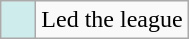<table class="wikitable">
<tr>
<td style="background:#CFECEC; width:1em"></td>
<td>Led the league</td>
</tr>
</table>
